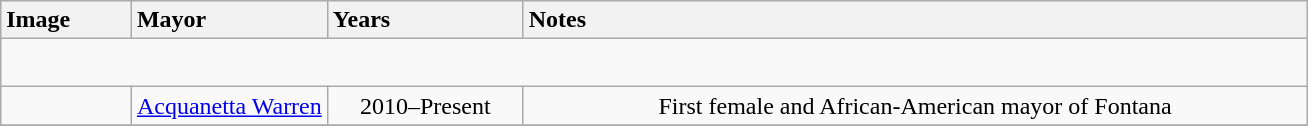<table class="wikitable" style="text-align:center">
<tr>
<th style="text-align:left; width:10%;">Image</th>
<th style="text-align:left; width:15%;">Mayor</th>
<th style="text-align:left; width:15%;">Years</th>
<th style="text-align:left; width:60%;">Notes</th>
</tr>
<tr style="height:2em">
</tr>
<tr>
<td></td>
<td><a href='#'>Acquanetta Warren</a></td>
<td>2010–Present</td>
<td>First female and African-American mayor of Fontana</td>
</tr>
<tr>
</tr>
</table>
